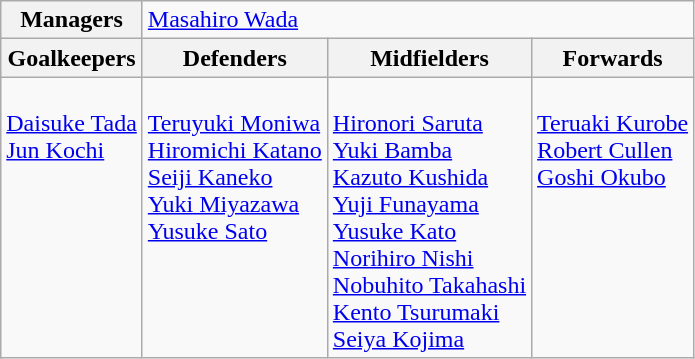<table class="wikitable">
<tr>
<th>Managers</th>
<td colspan=3> <a href='#'>Masahiro Wada</a></td>
</tr>
<tr>
<th>Goalkeepers</th>
<th>Defenders</th>
<th>Midfielders</th>
<th>Forwards</th>
</tr>
<tr>
<td align=left valign=top><br> <a href='#'>Daisuke Tada</a>  <br>
 <a href='#'>Jun Kochi</a>  <br></td>
<td align=left valign=top><br> <a href='#'>Teruyuki Moniwa</a>  <br>
 <a href='#'>Hiromichi Katano</a>  <br>
 <a href='#'>Seiji Kaneko</a>  <br>
 <a href='#'>Yuki Miyazawa</a>  <br>
 <a href='#'>Yusuke Sato</a>  <br></td>
<td align=left valign=top><br> <a href='#'>Hironori Saruta</a>  <br>
 <a href='#'>Yuki Bamba</a>  <br>
 <a href='#'>Kazuto Kushida</a>  <br>
 <a href='#'>Yuji Funayama</a>  <br>
 <a href='#'>Yusuke Kato</a>  <br>
 <a href='#'>Norihiro Nishi</a>  <br>
 <a href='#'>Nobuhito Takahashi</a>  <br>
 <a href='#'>Kento Tsurumaki</a>  <br>
 <a href='#'>Seiya Kojima</a>  <br></td>
<td align=left valign=top><br> <a href='#'>Teruaki Kurobe</a>  <br>
 <a href='#'>Robert Cullen</a>  <br>
 <a href='#'>Goshi Okubo</a>  <br></td>
</tr>
</table>
